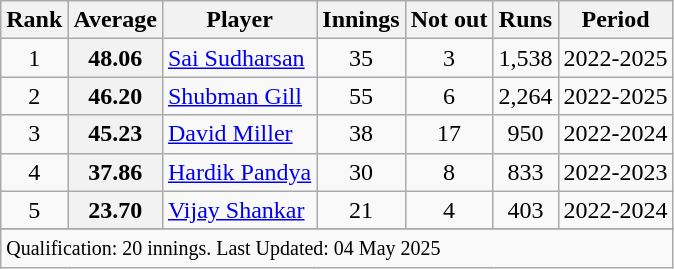<table class="wikitable sortable">
<tr>
<th scope=col>Rank</th>
<th scope=col>Average</th>
<th scope=col>Player</th>
<th scope=col>Innings</th>
<th scope=col>Not out</th>
<th scope=col>Runs</th>
<th scope=col>Period</th>
</tr>
<tr>
<td align=center>1</td>
<th scope=row style=text-align:center;>48.06</th>
<td><a href='#'>Sai Sudharsan</a></td>
<td align="center">35</td>
<td align="center">3</td>
<td align="center">1,538</td>
<td>2022-2025</td>
</tr>
<tr>
<td align="center">2</td>
<th scope="row" style="text-align:center;">46.20</th>
<td><a href='#'>Shubman Gill</a></td>
<td align="center">55</td>
<td align="center">6</td>
<td align="center">2,264</td>
<td>2022-2025</td>
</tr>
<tr>
<td align="center">3</td>
<th scope="row" style="text-align:center;">45.23</th>
<td><a href='#'>David Miller</a></td>
<td align="center">38</td>
<td align="center">17</td>
<td align="center">950</td>
<td>2022-2024</td>
</tr>
<tr>
<td align="center">4</td>
<th scope="row" style="text-align:center;">37.86</th>
<td><a href='#'>Hardik Pandya</a></td>
<td align="center">30</td>
<td align="center">8</td>
<td align="center">833</td>
<td>2022-2023</td>
</tr>
<tr>
<td align="center">5</td>
<th scope="row" style="text-align:center;">23.70</th>
<td><a href='#'>Vijay Shankar</a></td>
<td align="center">21</td>
<td align="center">4</td>
<td align="center">403</td>
<td>2022-2024</td>
</tr>
<tr>
</tr>
<tr class=sortbottom>
<td colspan=7><small>Qualification: 20 innings. Last Updated: 04 May 2025</small></td>
</tr>
</table>
